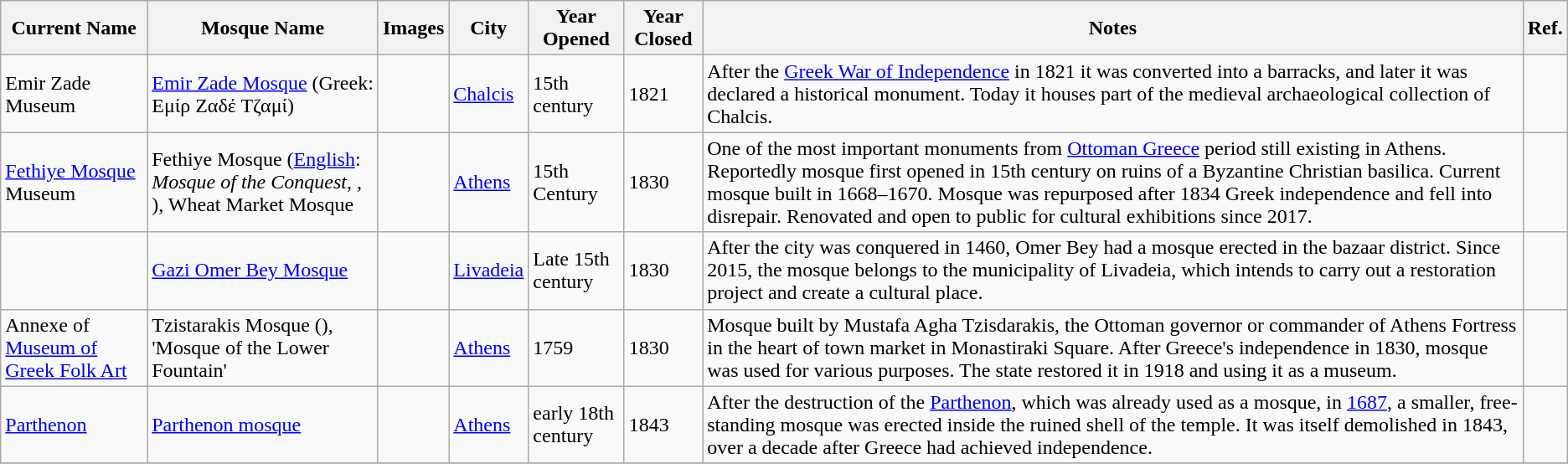<table class="wikitable plainrowheaders sortable" style="text-align:left;">
<tr>
<th>Current Name</th>
<th>Mosque Name</th>
<th class="unsortable">Images</th>
<th>City</th>
<th>Year Opened</th>
<th>Year Closed</th>
<th class="unsortable">Notes</th>
<th class="unsortable">Ref.</th>
</tr>
<tr>
<td>Emir Zade Museum</td>
<td><a href='#'>Emir Zade Mosque</a> (Greek: Εμίρ Ζαδέ Τζαμί)</td>
<td></td>
<td><a href='#'>Chalcis</a></td>
<td>15th century</td>
<td>1821</td>
<td>After the <a href='#'>Greek War of Independence</a> in 1821 it was converted into a barracks, and later it was declared a historical monument. Today it houses part of the medieval archaeological collection of Chalcis.</td>
<td></td>
</tr>
<tr>
<td><a href='#'>Fethiye Mosque</a> Museum</td>
<td>Fethiye Mosque (<a href='#'>English</a>: <em>Mosque of the Conquest</em>, , ), Wheat Market Mosque</td>
<td></td>
<td><a href='#'>Athens</a></td>
<td>15th Century</td>
<td>1830</td>
<td>One of the most important monuments from <a href='#'>Ottoman Greece</a> period still existing in Athens. Reportedly mosque first opened in 15th century on ruins of a Byzantine Christian basilica. Current mosque built in 1668–1670. Mosque was repurposed after 1834 Greek independence and fell into disrepair. Renovated and open to public for cultural exhibitions since 2017.</td>
<td></td>
</tr>
<tr>
<td></td>
<td><a href='#'>Gazi Omer Bey Mosque</a></td>
<td></td>
<td><a href='#'>Livadeia</a></td>
<td>Late 15th century</td>
<td>1830</td>
<td>After the city was conquered in 1460, Omer Bey had a mosque erected in the bazaar district. Since 2015, the mosque belongs to the municipality of Livadeia, which intends to carry out a restoration project and create a cultural place.</td>
<td></td>
</tr>
<tr>
<td>Annexe of <a href='#'>Museum of Greek Folk Art</a></td>
<td>Tzistarakis Mosque (), 'Mosque of the Lower Fountain'</td>
<td></td>
<td><a href='#'>Athens</a></td>
<td>1759</td>
<td>1830</td>
<td>Mosque built by Mustafa Agha Tzisdarakis, the Ottoman governor or commander of Athens Fortress in the heart of town market in Monastiraki Square. After Greece's independence in 1830, mosque was used for various purposes. The state restored it in 1918 and using it as a museum.</td>
<td></td>
</tr>
<tr>
<td><a href='#'>Parthenon</a></td>
<td><a href='#'>Parthenon mosque</a></td>
<td></td>
<td><a href='#'>Athens</a></td>
<td>early 18th century</td>
<td>1843</td>
<td>After the destruction of the <a href='#'>Parthenon</a>, which was already used as a mosque, in <a href='#'>1687</a>, a smaller, free-standing mosque was erected inside the ruined shell of the temple. It was itself demolished in 1843, over a decade after Greece had achieved independence.</td>
<td></td>
</tr>
<tr>
</tr>
</table>
